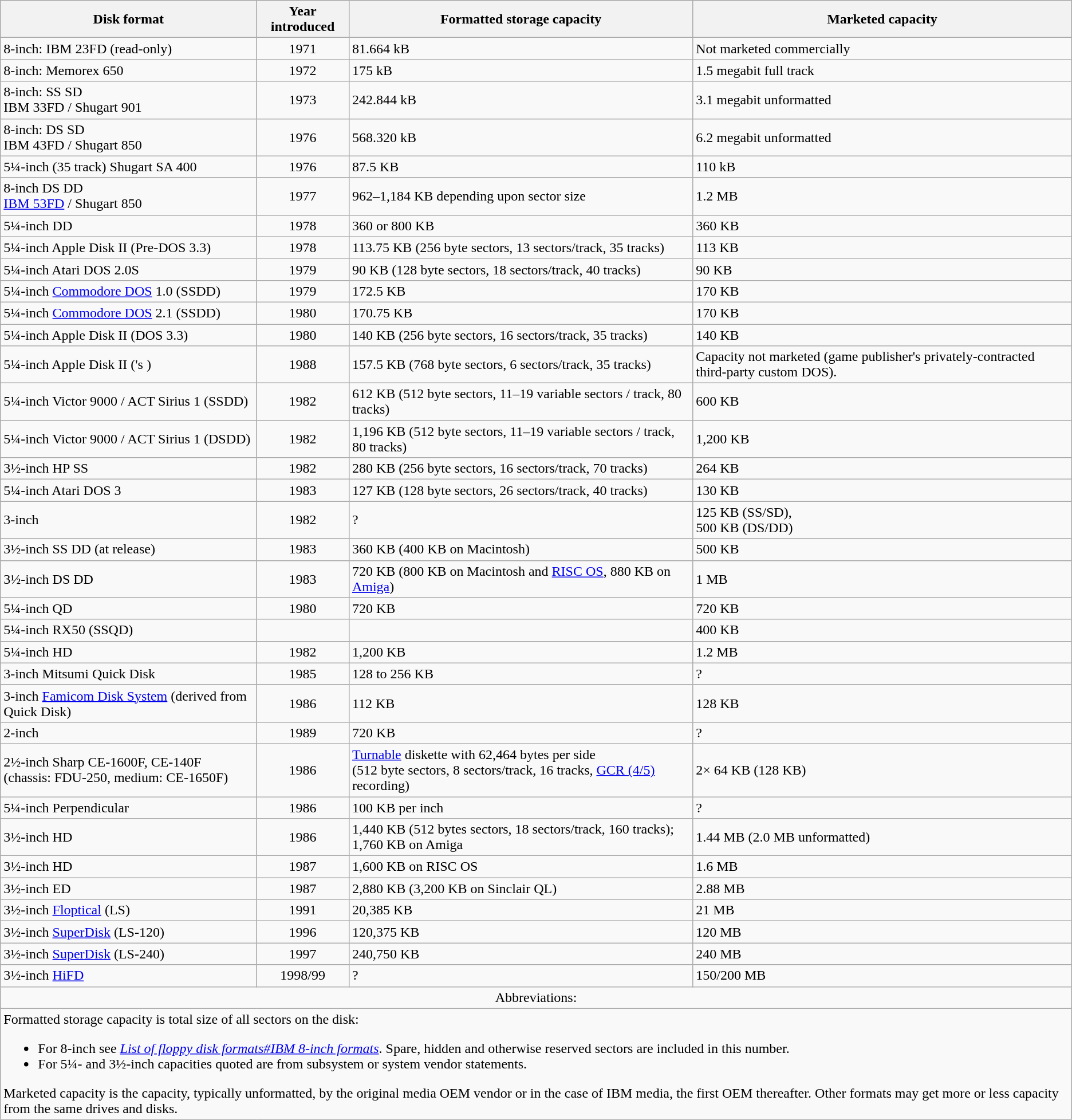<table class="wikitable">
<tr>
<th>Disk format</th>
<th>Year introduced</th>
<th>Formatted storage capacity</th>
<th>Marketed capacity</th>
</tr>
<tr>
<td style="text-align: left">8-inch: IBM 23FD (read-only)</td>
<td style="text-align: center">1971</td>
<td>81.664 kB</td>
<td>Not marketed commercially</td>
</tr>
<tr>
<td style="text-align: left">8-inch: Memorex 650</td>
<td style="text-align: center">1972</td>
<td>175 kB</td>
<td>1.5 megabit full track</td>
</tr>
<tr>
<td style="text-align: left">8-inch: SS SD<br>IBM 33FD / Shugart 901</td>
<td style="text-align: center">1973</td>
<td>242.844 kB</td>
<td>3.1 megabit unformatted</td>
</tr>
<tr>
<td style="text-align: left">8-inch: DS SD<br>IBM 43FD / Shugart 850</td>
<td style="text-align: center">1976</td>
<td>568.320 kB</td>
<td>6.2 megabit unformatted</td>
</tr>
<tr>
<td style="text-align: left">5¼-inch (35 track) Shugart SA 400</td>
<td style="text-align: center">1976</td>
<td>87.5 KB</td>
<td>110 kB</td>
</tr>
<tr>
<td style="text-align: left">8-inch DS DD<br><a href='#'>IBM 53FD</a> / Shugart 850</td>
<td style="text-align: center">1977</td>
<td>962–1,184 KB depending upon sector size</td>
<td>1.2 MB</td>
</tr>
<tr>
<td style="text-align: left">5¼-inch DD</td>
<td style="text-align: center">1978</td>
<td>360 or 800 KB</td>
<td>360 KB</td>
</tr>
<tr>
<td style="text-align: left">5¼-inch Apple Disk II (Pre-DOS 3.3)</td>
<td style="text-align: center">1978</td>
<td>113.75 KB (256 byte sectors, 13 sectors/track, 35 tracks)</td>
<td>113 KB</td>
</tr>
<tr>
<td style="text-align: left">5¼-inch Atari DOS 2.0S</td>
<td style="text-align: center">1979</td>
<td>90 KB (128 byte sectors, 18 sectors/track, 40 tracks)</td>
<td>90 KB</td>
</tr>
<tr>
<td style="text-align: left">5¼-inch <a href='#'>Commodore DOS</a> 1.0 (SSDD)</td>
<td style="text-align: center">1979</td>
<td>172.5 KB</td>
<td>170 KB</td>
</tr>
<tr>
<td style="text-align: left">5¼-inch <a href='#'>Commodore DOS</a> 2.1 (SSDD)</td>
<td style="text-align: center">1980</td>
<td>170.75 KB</td>
<td>170 KB</td>
</tr>
<tr>
<td style="text-align: left">5¼-inch Apple Disk II (DOS 3.3)</td>
<td style="text-align: center">1980</td>
<td>140 KB (256 byte sectors, 16 sectors/track, 35 tracks)</td>
<td>140 KB</td>
</tr>
<tr>
<td style="text-align: left">5¼-inch Apple Disk II ('s )</td>
<td style="text-align: center">1988</td>
<td>157.5 KB (768 byte sectors, 6 sectors/track, 35 tracks)</td>
<td>Capacity not marketed (game publisher's privately-contracted third-party custom DOS).</td>
</tr>
<tr>
<td style="text-align: left">5¼-inch Victor 9000 / ACT Sirius 1 (SSDD)</td>
<td style="text-align: center">1982</td>
<td>612 KB (512 byte sectors, 11–19 variable sectors / track, 80 tracks)</td>
<td>600 KB</td>
</tr>
<tr>
<td style="text-align: left">5¼-inch Victor 9000 / ACT Sirius 1 (DSDD)</td>
<td style="text-align: center">1982</td>
<td>1,196 KB (512 byte sectors, 11–19 variable sectors / track, 80 tracks)</td>
<td>1,200 KB</td>
</tr>
<tr>
<td style="text-align: left">3½-inch HP SS</td>
<td style="text-align: center">1982</td>
<td>280 KB (256 byte sectors, 16 sectors/track, 70 tracks)</td>
<td>264 KB</td>
</tr>
<tr>
<td style="text-align: left">5¼-inch Atari DOS 3</td>
<td style="text-align: center">1983</td>
<td>127 KB (128 byte sectors, 26 sectors/track, 40 tracks)</td>
<td>130 KB</td>
</tr>
<tr>
<td style="text-align: left">3-inch</td>
<td style="text-align: center">1982</td>
<td>?</td>
<td>125 KB (SS/SD),<br>500 KB (DS/DD)</td>
</tr>
<tr>
<td style="text-align: left">3½-inch SS DD (at release)</td>
<td style="text-align: center">1983 </td>
<td>360 KB (400 KB on Macintosh)</td>
<td>500 KB</td>
</tr>
<tr>
<td style="text-align: left">3½-inch DS DD</td>
<td style="text-align: center">1983 </td>
<td>720 KB (800 KB on Macintosh and <a href='#'>RISC OS</a>, 880 KB on <a href='#'>Amiga</a>)</td>
<td>1 MB</td>
</tr>
<tr>
<td style="text-align: left">5¼-inch QD</td>
<td style="text-align: center">1980</td>
<td>720 KB</td>
<td>720 KB</td>
</tr>
<tr>
<td style="text-align: left">5¼-inch RX50 (SSQD)</td>
<td style="text-align: center"></td>
<td></td>
<td>400 KB</td>
</tr>
<tr>
<td style="text-align: left">5¼-inch HD</td>
<td style="text-align: center">1982</td>
<td>1,200 KB</td>
<td>1.2 MB</td>
</tr>
<tr>
<td style="text-align: left">3-inch Mitsumi Quick Disk</td>
<td style="text-align: center">1985</td>
<td>128 to 256 KB</td>
<td>?</td>
</tr>
<tr>
<td style="text-align: left">3-inch <a href='#'>Famicom Disk System</a> (derived from Quick Disk)</td>
<td style="text-align: center">1986</td>
<td>112 KB</td>
<td>128 KB</td>
</tr>
<tr>
<td style="text-align: left">2-inch</td>
<td style="text-align: center">1989</td>
<td>720 KB</td>
<td>?</td>
</tr>
<tr>
<td style="text-align: left">2½-inch Sharp CE-1600F, CE-140F<br>(chassis: FDU-250, medium: CE-1650F)</td>
<td style="text-align: center">1986</td>
<td><a href='#'>Turnable</a> diskette with 62,464 bytes per side<br>(512 byte sectors, 8 sectors/track, 16 tracks, <a href='#'>GCR (4/5)</a> recording)</td>
<td>2× 64 KB (128 KB)</td>
</tr>
<tr>
<td style="text-align: left">5¼-inch Perpendicular</td>
<td style="text-align: center">1986</td>
<td>100 KB per inch</td>
<td>?</td>
</tr>
<tr>
<td style="text-align: left">3½-inch HD</td>
<td style="text-align: center">1986</td>
<td>1,440 KB (512 bytes sectors, 18 sectors/track, 160 tracks); 1,760 KB on Amiga</td>
<td>1.44 MB (2.0 MB unformatted)</td>
</tr>
<tr>
<td style="text-align: left">3½-inch HD</td>
<td style="text-align: center">1987</td>
<td>1,600 KB on RISC OS</td>
<td>1.6 MB</td>
</tr>
<tr>
<td style="text-align: left">3½-inch ED</td>
<td style="text-align: center">1987</td>
<td>2,880 KB (3,200 KB on Sinclair QL)</td>
<td>2.88 MB</td>
</tr>
<tr>
<td style="text-align: left">3½-inch <a href='#'>Floptical</a> (LS)</td>
<td style="text-align: center">1991</td>
<td>20,385 KB</td>
<td>21 MB</td>
</tr>
<tr>
<td style="text-align: left">3½-inch <a href='#'>SuperDisk</a> (LS-120)</td>
<td style="text-align: center">1996</td>
<td>120,375 KB</td>
<td>120 MB</td>
</tr>
<tr>
<td style="text-align: left">3½-inch <a href='#'>SuperDisk</a> (LS-240)</td>
<td style="text-align: center">1997</td>
<td>240,750 KB</td>
<td>240 MB</td>
</tr>
<tr>
<td style="text-align: left">3½-inch <a href='#'>HiFD</a></td>
<td style="text-align: center">1998/99</td>
<td>?</td>
<td>150/200 MB</td>
</tr>
<tr>
<td colspan=4 style="text-align: center">Abbreviations:         </td>
</tr>
<tr>
<td colspan=4 style="text-align: left">Formatted storage capacity is total size of all sectors on the disk:<br><ul><li>For 8-inch see <em><a href='#'>List of floppy disk formats#IBM 8-inch formats</a></em>. Spare, hidden and otherwise reserved sectors are included in this number.</li><li>For 5¼- and 3½-inch capacities quoted are from subsystem or system vendor statements.</li></ul>Marketed capacity is the capacity, typically unformatted, by the original media OEM vendor or in the case of IBM media, the first OEM thereafter. Other formats may get more or less capacity from the same drives and disks.</td>
</tr>
</table>
